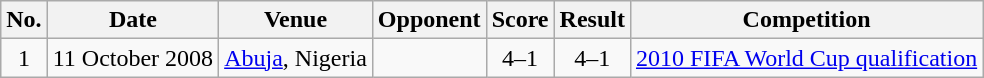<table class="wikitable sortable">
<tr>
<th scope="col">No.</th>
<th scope="col">Date</th>
<th scope="col">Venue</th>
<th scope="col">Opponent</th>
<th scope="col">Score</th>
<th scope="col">Result</th>
<th scope="col">Competition</th>
</tr>
<tr>
<td align="center">1</td>
<td>11 October 2008</td>
<td><a href='#'>Abuja</a>, Nigeria</td>
<td></td>
<td align="center">4–1</td>
<td align="center">4–1</td>
<td><a href='#'>2010 FIFA World Cup qualification</a></td>
</tr>
</table>
